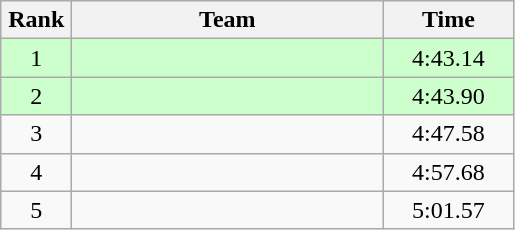<table class=wikitable style="text-align:center">
<tr>
<th width=40>Rank</th>
<th width=200>Team</th>
<th width=80>Time</th>
</tr>
<tr bgcolor="#ccffcc">
<td>1</td>
<td align=left></td>
<td>4:43.14</td>
</tr>
<tr bgcolor="#ccffcc">
<td>2</td>
<td align=left></td>
<td>4:43.90</td>
</tr>
<tr>
<td>3</td>
<td align=left></td>
<td>4:47.58</td>
</tr>
<tr>
<td>4</td>
<td align=left></td>
<td>4:57.68</td>
</tr>
<tr>
<td>5</td>
<td align=left></td>
<td>5:01.57</td>
</tr>
</table>
